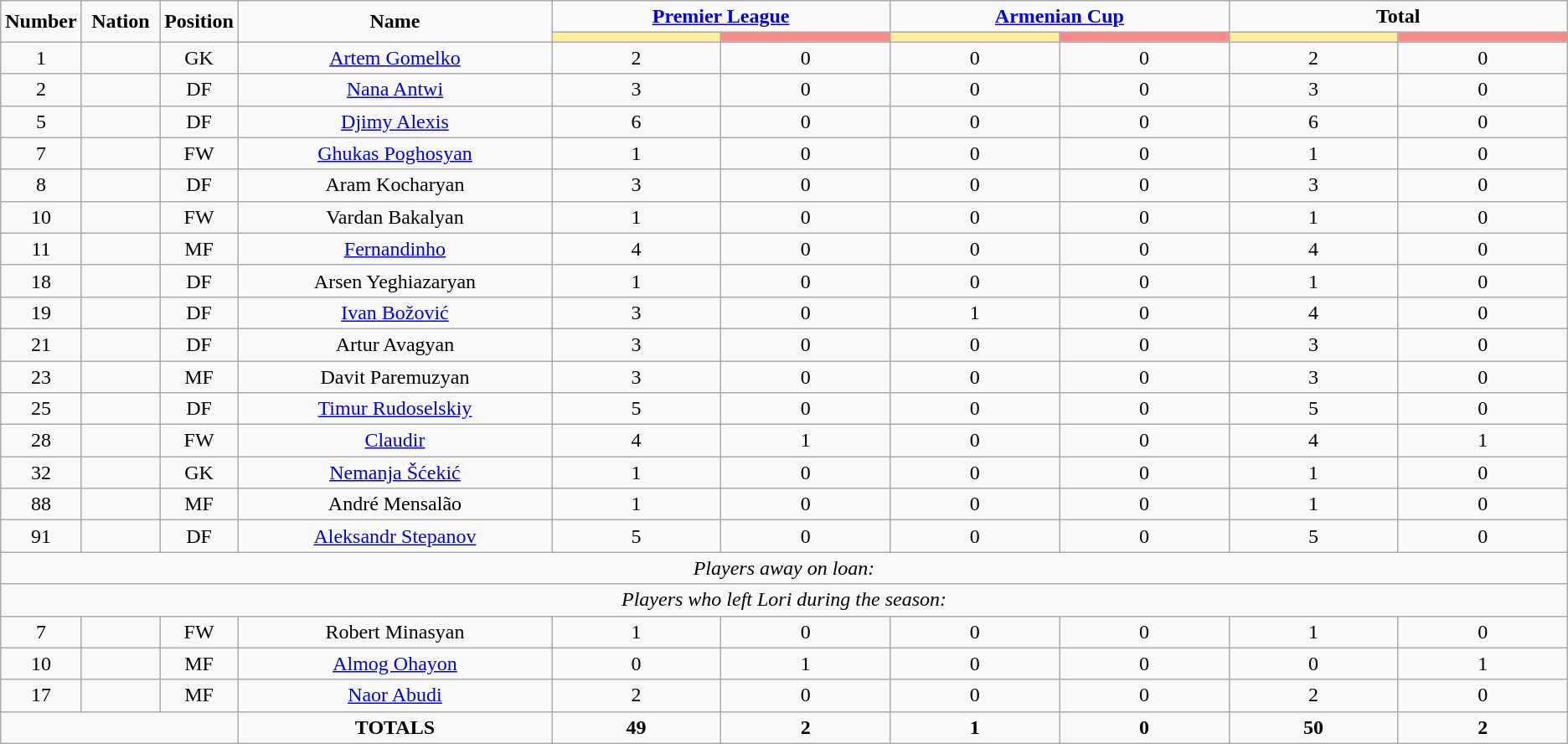<table class="wikitable" style="text-align:center;">
<tr>
<td rowspan="2"  style="width:5%; text-align:center;"><strong>Number</strong></td>
<td rowspan="2"  style="width:5%; text-align:center;"><strong>Nation</strong></td>
<td rowspan="2"  style="width:5%; text-align:center;"><strong>Position</strong></td>
<td rowspan="2"  style="width:20%; text-align:center;"><strong>Name</strong></td>
<td colspan="2" style="text-align:center;"><strong><a href='#'>Premier League</a></strong></td>
<td colspan="2" style="text-align:center;"><strong><a href='#'>Armenian Cup</a></strong></td>
<td colspan="2" style="text-align:center;"><strong>Total</strong></td>
</tr>
<tr>
<th style="width:60px; background:#fe9;"></th>
<th style="width:60px; background:#ff8888;"></th>
<th style="width:60px; background:#fe9;"></th>
<th style="width:60px; background:#ff8888;"></th>
<th style="width:60px; background:#fe9;"></th>
<th style="width:60px; background:#ff8888;"></th>
</tr>
<tr>
<td>1</td>
<td></td>
<td>GK</td>
<td><a href='#'>Artem Gomelko</a></td>
<td>2</td>
<td>0</td>
<td>0</td>
<td>0</td>
<td>2</td>
<td>0</td>
</tr>
<tr>
<td>2</td>
<td></td>
<td>DF</td>
<td><a href='#'>Nana Antwi</a></td>
<td>3</td>
<td>0</td>
<td>0</td>
<td>0</td>
<td>3</td>
<td>0</td>
</tr>
<tr>
<td>5</td>
<td></td>
<td>DF</td>
<td><a href='#'>Djimy Alexis</a></td>
<td>6</td>
<td>0</td>
<td>0</td>
<td>0</td>
<td>6</td>
<td>0</td>
</tr>
<tr>
<td>7</td>
<td></td>
<td>FW</td>
<td><a href='#'>Ghukas Poghosyan</a></td>
<td>1</td>
<td>0</td>
<td>0</td>
<td>0</td>
<td>1</td>
<td>0</td>
</tr>
<tr>
<td>8</td>
<td></td>
<td>DF</td>
<td>Aram Kocharyan</td>
<td>3</td>
<td>0</td>
<td>0</td>
<td>0</td>
<td>3</td>
<td>0</td>
</tr>
<tr>
<td>10</td>
<td></td>
<td>FW</td>
<td>Vardan Bakalyan</td>
<td>1</td>
<td>0</td>
<td>0</td>
<td>0</td>
<td>1</td>
<td>0</td>
</tr>
<tr>
<td>11</td>
<td></td>
<td>MF</td>
<td><a href='#'>Fernandinho</a></td>
<td>4</td>
<td>0</td>
<td>0</td>
<td>0</td>
<td>4</td>
<td>0</td>
</tr>
<tr>
<td>18</td>
<td></td>
<td>DF</td>
<td>Arsen Yeghiazaryan</td>
<td>1</td>
<td>0</td>
<td>0</td>
<td>0</td>
<td>1</td>
<td>0</td>
</tr>
<tr>
<td>19</td>
<td></td>
<td>DF</td>
<td><a href='#'>Ivan Božović</a></td>
<td>3</td>
<td>0</td>
<td>1</td>
<td>0</td>
<td>4</td>
<td>0</td>
</tr>
<tr>
<td>21</td>
<td></td>
<td>DF</td>
<td>Artur Avagyan</td>
<td>3</td>
<td>0</td>
<td>0</td>
<td>0</td>
<td>3</td>
<td>0</td>
</tr>
<tr>
<td>23</td>
<td></td>
<td>MF</td>
<td>Davit Paremuzyan</td>
<td>3</td>
<td>0</td>
<td>0</td>
<td>0</td>
<td>3</td>
<td>0</td>
</tr>
<tr>
<td>25</td>
<td></td>
<td>DF</td>
<td><a href='#'>Timur Rudoselskiy</a></td>
<td>5</td>
<td>0</td>
<td>0</td>
<td>0</td>
<td>5</td>
<td>0</td>
</tr>
<tr>
<td>28</td>
<td></td>
<td>FW</td>
<td><a href='#'>Claudir</a></td>
<td>4</td>
<td>1</td>
<td>0</td>
<td>0</td>
<td>4</td>
<td>1</td>
</tr>
<tr>
<td>32</td>
<td></td>
<td>GK</td>
<td><a href='#'>Nemanja Šćekić</a></td>
<td>1</td>
<td>0</td>
<td>0</td>
<td>0</td>
<td>1</td>
<td>0</td>
</tr>
<tr>
<td>88</td>
<td></td>
<td>MF</td>
<td>André Mensalão</td>
<td>1</td>
<td>0</td>
<td>0</td>
<td>0</td>
<td>1</td>
<td>0</td>
</tr>
<tr>
<td>91</td>
<td></td>
<td>DF</td>
<td><a href='#'>Aleksandr Stepanov</a></td>
<td>5</td>
<td>0</td>
<td>0</td>
<td>0</td>
<td>5</td>
<td>0</td>
</tr>
<tr>
<td colspan="14"><em>Players away on loan:</em></td>
</tr>
<tr>
<td colspan="14"><em>Players who left Lori during the season:</em></td>
</tr>
<tr>
<td>7</td>
<td></td>
<td>FW</td>
<td>Robert Minasyan</td>
<td>1</td>
<td>0</td>
<td>0</td>
<td>0</td>
<td>1</td>
<td>0</td>
</tr>
<tr>
<td>10</td>
<td></td>
<td>MF</td>
<td><a href='#'>Almog Ohayon</a></td>
<td>0</td>
<td>1</td>
<td>0</td>
<td>0</td>
<td>0</td>
<td>1</td>
</tr>
<tr>
<td>17</td>
<td></td>
<td>MF</td>
<td><a href='#'>Naor Abudi</a></td>
<td>2</td>
<td>0</td>
<td>0</td>
<td>0</td>
<td>2</td>
<td>0</td>
</tr>
<tr>
<td colspan="3"></td>
<td><strong>TOTALS</strong></td>
<td><strong>49</strong></td>
<td><strong>2</strong></td>
<td><strong>1</strong></td>
<td><strong>0</strong></td>
<td><strong>50</strong></td>
<td><strong>2</strong></td>
</tr>
</table>
